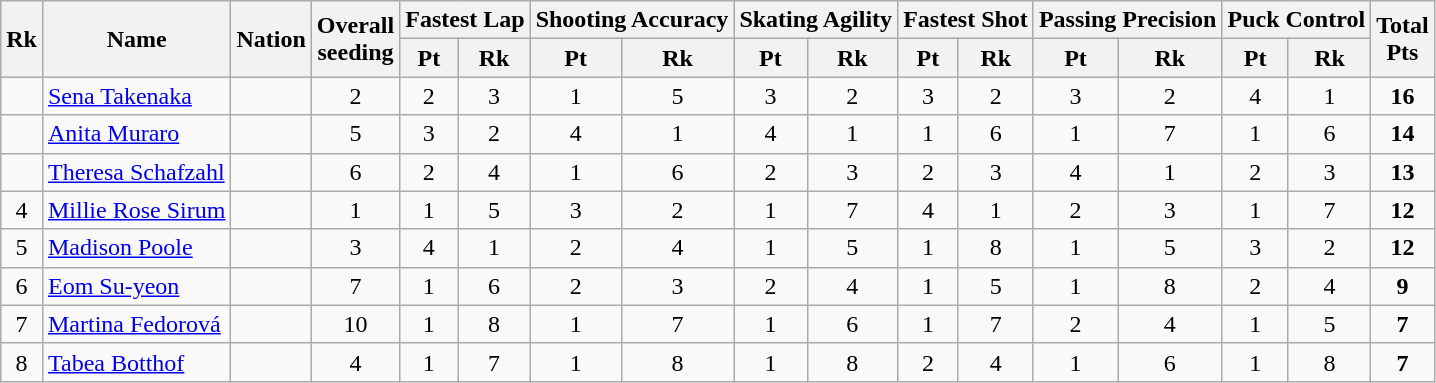<table class="wikitable sortable" style="text-align:center">
<tr>
<th rowspan=2>Rk</th>
<th rowspan=2>Name</th>
<th rowspan=2>Nation</th>
<th rowspan=2>Overall <br>seeding</th>
<th colspan=2>Fastest Lap</th>
<th colspan=2>Shooting Accuracy</th>
<th colspan=2>Skating Agility</th>
<th colspan=2>Fastest Shot</th>
<th colspan=2>Passing Precision</th>
<th colspan=2>Puck Control</th>
<th rowspan=2>Total<br>Pts</th>
</tr>
<tr>
<th>Pt</th>
<th>Rk</th>
<th>Pt</th>
<th>Rk</th>
<th>Pt</th>
<th>Rk</th>
<th>Pt</th>
<th>Rk</th>
<th>Pt</th>
<th>Rk</th>
<th>Pt</th>
<th>Rk</th>
</tr>
<tr>
<td></td>
<td align=left><a href='#'>Sena Takenaka</a></td>
<td align=left></td>
<td>2</td>
<td>2</td>
<td>3</td>
<td>1</td>
<td>5</td>
<td>3</td>
<td>2</td>
<td>3</td>
<td>2</td>
<td>3</td>
<td>2</td>
<td>4</td>
<td>1</td>
<td><strong>16</strong></td>
</tr>
<tr>
<td></td>
<td align=left><a href='#'>Anita Muraro</a></td>
<td align=left></td>
<td>5</td>
<td>3</td>
<td>2</td>
<td>4</td>
<td>1</td>
<td>4</td>
<td>1</td>
<td>1</td>
<td>6</td>
<td>1</td>
<td>7</td>
<td>1</td>
<td>6</td>
<td><strong>14</strong></td>
</tr>
<tr>
<td></td>
<td align=left><a href='#'>Theresa Schafzahl</a></td>
<td align=left></td>
<td>6</td>
<td>2</td>
<td>4</td>
<td>1</td>
<td>6</td>
<td>2</td>
<td>3</td>
<td>2</td>
<td>3</td>
<td>4</td>
<td>1</td>
<td>2</td>
<td>3</td>
<td><strong>13</strong></td>
</tr>
<tr>
<td>4</td>
<td align=left><a href='#'>Millie Rose Sirum</a></td>
<td align=left></td>
<td>1</td>
<td>1</td>
<td>5</td>
<td>3</td>
<td>2</td>
<td>1</td>
<td>7</td>
<td>4</td>
<td>1</td>
<td>2</td>
<td>3</td>
<td>1</td>
<td>7</td>
<td><strong>12</strong></td>
</tr>
<tr>
<td>5</td>
<td align=left><a href='#'>Madison Poole</a></td>
<td align=left></td>
<td>3</td>
<td>4</td>
<td>1</td>
<td>2</td>
<td>4</td>
<td>1</td>
<td>5</td>
<td>1</td>
<td>8</td>
<td>1</td>
<td>5</td>
<td>3</td>
<td>2</td>
<td><strong>12</strong></td>
</tr>
<tr>
<td>6</td>
<td align=left><a href='#'>Eom Su-yeon</a></td>
<td align=left></td>
<td>7</td>
<td>1</td>
<td>6</td>
<td>2</td>
<td>3</td>
<td>2</td>
<td>4</td>
<td>1</td>
<td>5</td>
<td>1</td>
<td>8</td>
<td>2</td>
<td>4</td>
<td><strong>9</strong></td>
</tr>
<tr>
<td>7</td>
<td align=left><a href='#'>Martina Fedorová</a></td>
<td align=left></td>
<td>10</td>
<td>1</td>
<td>8</td>
<td>1</td>
<td>7</td>
<td>1</td>
<td>6</td>
<td>1</td>
<td>7</td>
<td>2</td>
<td>4</td>
<td>1</td>
<td>5</td>
<td><strong>7</strong></td>
</tr>
<tr>
<td>8</td>
<td align=left><a href='#'>Tabea Botthof</a></td>
<td align=left></td>
<td>4</td>
<td>1</td>
<td>7</td>
<td>1</td>
<td>8</td>
<td>1</td>
<td>8</td>
<td>2</td>
<td>4</td>
<td>1</td>
<td>6</td>
<td>1</td>
<td>8</td>
<td><strong>7</strong></td>
</tr>
</table>
